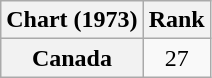<table class="wikitable plainrowheaders">
<tr>
<th align="left">Chart (1973)</th>
<th style="text-align:center;">Rank</th>
</tr>
<tr>
<th scope="row">Canada</th>
<td style="text-align:center;">27</td>
</tr>
</table>
